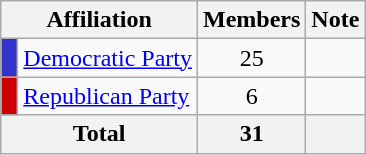<table class="wikitable">
<tr>
<th colspan="2" align="center" valign="bottom">Affiliation</th>
<th valign="bottom">Members</th>
<th valign="bottom">Note</th>
</tr>
<tr>
<td bgcolor="#3333CC"> </td>
<td><a href='#'>Democratic Party</a></td>
<td align="center">25</td>
<td></td>
</tr>
<tr>
<td bgcolor="#CC0000"> </td>
<td><a href='#'>Republican Party</a></td>
<td align="center">6</td>
<td></td>
</tr>
<tr>
<th colspan="2" align="center"><strong>Total</strong></th>
<th align="center"><strong>31</strong></th>
<th></th>
</tr>
</table>
